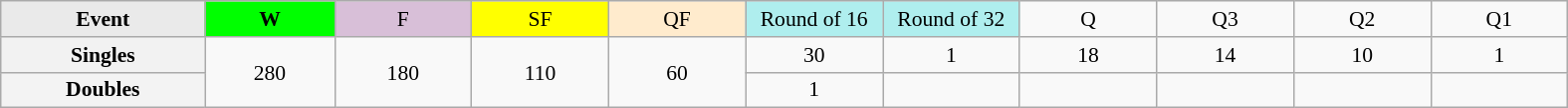<table class=wikitable style=font-size:90%;text-align:center>
<tr>
<td style="width:130px; background:#eaeaea;"><strong>Event</strong></td>
<td style="width:80px; background:lime;"><strong>W</strong></td>
<td style="width:85px; background:thistle;">F</td>
<td style="width:85px; background:#ff0;">SF</td>
<td style="width:85px; background:#ffebcd;">QF</td>
<td style="width:85px; background:#afeeee;">Round of 16</td>
<td style="width:85px; background:#afeeee;">Round of 32</td>
<td width=85>Q</td>
<td width=85>Q3</td>
<td width=85>Q2</td>
<td width=85>Q1</td>
</tr>
<tr>
<th style="background:#f3ff3;">Singles</th>
<td rowspan=2>280</td>
<td rowspan=2>180</td>
<td rowspan=2>110</td>
<td rowspan=2>60</td>
<td>30</td>
<td>1</td>
<td>18</td>
<td>14</td>
<td>10</td>
<td>1</td>
</tr>
<tr>
<th style="background:#f3f3f3;">Doubles</th>
<td>1</td>
<td></td>
<td></td>
<td></td>
<td></td>
<td></td>
</tr>
</table>
